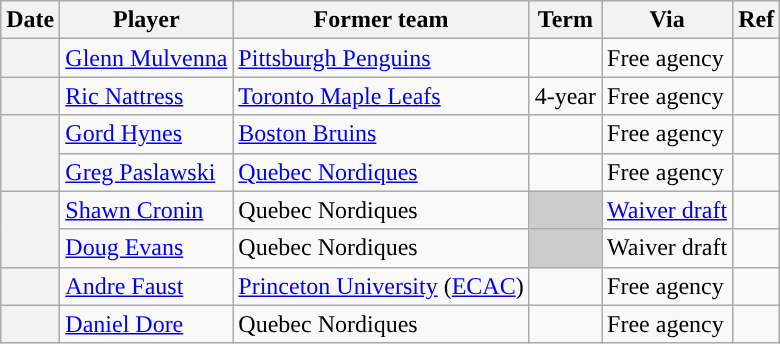<table class="wikitable plainrowheaders">
<tr style="background:#ddd; text-align:center;">
<th>Date</th>
<th>Player</th>
<th>Former team</th>
<th>Term</th>
<th>Via</th>
<th>Ref</th>
</tr>
<tr>
<th scope="row"></th>
<td><a href='#'>Glenn Mulvenna</a></td>
<td><a href='#'>Pittsburgh Penguins</a></td>
<td></td>
<td>Free agency</td>
<td></td>
</tr>
<tr>
<th scope="row"></th>
<td><a href='#'>Ric Nattress</a></td>
<td><a href='#'>Toronto Maple Leafs</a></td>
<td>4-year</td>
<td>Free agency</td>
<td></td>
</tr>
<tr>
<th scope="row" rowspan="2"></th>
<td><a href='#'>Gord Hynes</a></td>
<td><a href='#'>Boston Bruins</a></td>
<td></td>
<td>Free agency</td>
<td></td>
</tr>
<tr>
<td><a href='#'>Greg Paslawski</a></td>
<td><a href='#'>Quebec Nordiques</a></td>
<td></td>
<td>Free agency</td>
<td></td>
</tr>
<tr>
<th scope="row" rowspan="2"></th>
<td><a href='#'>Shawn Cronin</a></td>
<td>Quebec Nordiques</td>
<td style="background:#ccc"></td>
<td><a href='#'>Waiver draft</a></td>
<td></td>
</tr>
<tr>
<td><a href='#'>Doug Evans</a></td>
<td>Quebec Nordiques</td>
<td style="background:#ccc"></td>
<td>Waiver draft</td>
<td></td>
</tr>
<tr>
<th scope="row"></th>
<td><a href='#'>Andre Faust</a></td>
<td><a href='#'>Princeton University</a> (<a href='#'>ECAC</a>)</td>
<td></td>
<td>Free agency</td>
<td></td>
</tr>
<tr>
<th scope="row"></th>
<td><a href='#'>Daniel Dore</a></td>
<td>Quebec Nordiques</td>
<td></td>
<td>Free agency</td>
<td></td>
</tr>
</table>
